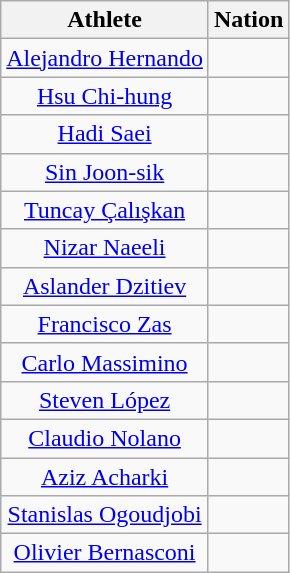<table class="wikitable sortable  mw-collapsible mw-collapsed" style="text-align:center">
<tr>
<th>Athlete</th>
<th>Nation</th>
</tr>
<tr>
<td><a href='#'>Alejandro Hernando</a></td>
<td></td>
</tr>
<tr>
<td><a href='#'>Hsu Chi-hung</a></td>
<td></td>
</tr>
<tr>
<td><a href='#'>Hadi Saei</a></td>
<td></td>
</tr>
<tr>
<td><a href='#'>Sin Joon-sik</a></td>
<td></td>
</tr>
<tr>
<td><a href='#'>Tuncay Çalışkan</a></td>
<td></td>
</tr>
<tr>
<td><a href='#'>Nizar Naeeli</a></td>
<td></td>
</tr>
<tr>
<td><a href='#'>Aslander Dzitiev</a></td>
<td></td>
</tr>
<tr>
<td><a href='#'>Francisco Zas</a></td>
<td></td>
</tr>
<tr>
<td><a href='#'>Carlo Massimino</a></td>
<td></td>
</tr>
<tr>
<td><a href='#'>Steven López</a></td>
<td></td>
</tr>
<tr>
<td><a href='#'>Claudio Nolano</a></td>
<td></td>
</tr>
<tr>
<td><a href='#'>Aziz Acharki</a></td>
<td></td>
</tr>
<tr>
<td><a href='#'>Stanislas Ogoudjobi</a></td>
<td></td>
</tr>
<tr>
<td><a href='#'>Olivier Bernasconi</a></td>
<td></td>
</tr>
</table>
